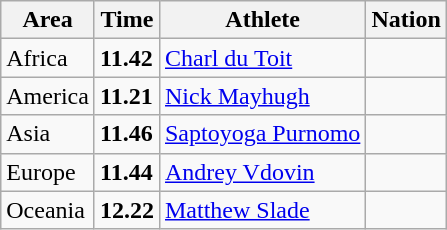<table class="wikitable">
<tr>
<th>Area</th>
<th>Time</th>
<th>Athlete</th>
<th>Nation</th>
</tr>
<tr>
<td>Africa</td>
<td><strong>11.42</strong> </td>
<td><a href='#'>Charl du Toit</a></td>
<td></td>
</tr>
<tr>
<td>America</td>
<td><strong>11.21</strong> </td>
<td><a href='#'>Nick Mayhugh</a></td>
<td></td>
</tr>
<tr>
<td>Asia</td>
<td><strong>11.46</strong></td>
<td><a href='#'>Saptoyoga Purnomo</a></td>
<td></td>
</tr>
<tr>
<td>Europe</td>
<td><strong>11.44</strong></td>
<td><a href='#'>Andrey Vdovin</a></td>
<td></td>
</tr>
<tr>
<td>Oceania</td>
<td><strong>12.22</strong></td>
<td><a href='#'>Matthew Slade</a></td>
<td></td>
</tr>
</table>
